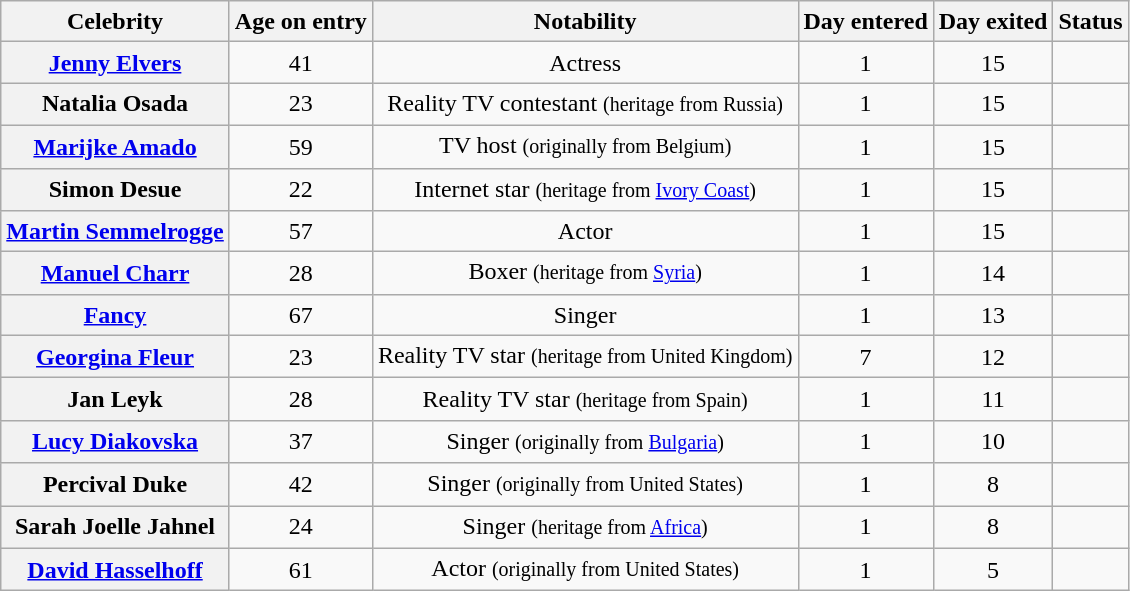<table class="wikitable sortable" style="text-align:center; line-height:20px; width:auto;">
<tr>
<th scope="col">Celebrity</th>
<th scope="col">Age on entry</th>
<th scope="col">Notability</th>
<th scope="col">Day entered</th>
<th scope="col">Day exited</th>
<th scope="col">Status</th>
</tr>
<tr>
<th><a href='#'>Jenny Elvers</a></th>
<td>41</td>
<td>Actress</td>
<td>1</td>
<td>15</td>
<td></td>
</tr>
<tr>
<th>Natalia Osada</th>
<td>23</td>
<td>Reality TV contestant <small>(heritage from Russia)</small></td>
<td>1</td>
<td>15</td>
<td></td>
</tr>
<tr>
<th><a href='#'>Marijke Amado</a></th>
<td>59</td>
<td>TV host <small>(originally from Belgium)</small></td>
<td>1</td>
<td>15</td>
<td></td>
</tr>
<tr>
<th>Simon Desue</th>
<td>22</td>
<td>Internet star <small>(heritage from <a href='#'>Ivory Coast</a>)</small></td>
<td>1</td>
<td>15</td>
<td></td>
</tr>
<tr>
<th><a href='#'>Martin Semmelrogge</a></th>
<td>57</td>
<td>Actor</td>
<td>1</td>
<td>15</td>
<td></td>
</tr>
<tr>
<th><a href='#'>Manuel Charr</a></th>
<td>28</td>
<td>Boxer <small>(heritage from <a href='#'>Syria</a>)</small></td>
<td>1</td>
<td>14</td>
<td></td>
</tr>
<tr>
<th><a href='#'>Fancy</a></th>
<td>67</td>
<td>Singer</td>
<td>1</td>
<td>13</td>
<td></td>
</tr>
<tr>
<th><a href='#'>Georgina Fleur</a></th>
<td>23</td>
<td>Reality TV star <small>(heritage from United Kingdom)</small></td>
<td>7</td>
<td>12</td>
<td></td>
</tr>
<tr>
<th>Jan Leyk</th>
<td>28</td>
<td>Reality TV star <small>(heritage from Spain)</small></td>
<td>1</td>
<td>11</td>
<td></td>
</tr>
<tr>
<th><a href='#'>Lucy Diakovska</a></th>
<td>37</td>
<td>Singer <small>(originally from <a href='#'>Bulgaria</a>)</small></td>
<td>1</td>
<td>10</td>
<td></td>
</tr>
<tr>
<th>Percival Duke</th>
<td>42</td>
<td>Singer <small>(originally from United States)</small></td>
<td>1</td>
<td>8</td>
<td></td>
</tr>
<tr>
<th>Sarah Joelle Jahnel</th>
<td>24</td>
<td>Singer <small>(heritage from <a href='#'>Africa</a>)</small></td>
<td>1</td>
<td>8</td>
<td></td>
</tr>
<tr>
<th><a href='#'>David Hasselhoff</a></th>
<td>61</td>
<td>Actor <small>(originally from United States)</small></td>
<td>1</td>
<td>5</td>
<td></td>
</tr>
</table>
